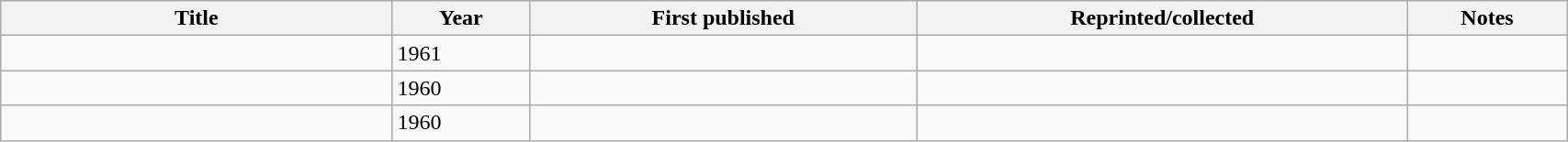<table class='wikitable sortable' width='90%'>
<tr>
<th width=25%>Title</th>
<th>Year</th>
<th>First published</th>
<th>Reprinted/collected</th>
<th>Notes</th>
</tr>
<tr>
<td></td>
<td>1961</td>
<td></td>
<td></td>
<td></td>
</tr>
<tr>
<td></td>
<td>1960</td>
<td></td>
<td></td>
<td></td>
</tr>
<tr>
<td></td>
<td>1960</td>
<td></td>
<td></td>
<td></td>
</tr>
</table>
